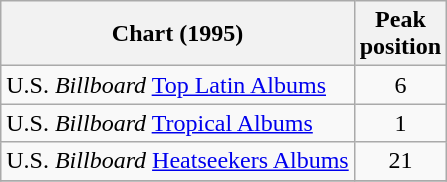<table class="wikitable sortable">
<tr>
<th>Chart (1995)</th>
<th>Peak<br>position</th>
</tr>
<tr>
<td>U.S. <em>Billboard</em> <a href='#'>Top Latin Albums</a></td>
<td align="center">6</td>
</tr>
<tr>
<td>U.S. <em>Billboard</em> <a href='#'>Tropical Albums</a></td>
<td align="center">1</td>
</tr>
<tr>
<td>U.S. <em>Billboard</em> <a href='#'>Heatseekers Albums</a></td>
<td align="center">21</td>
</tr>
<tr>
</tr>
</table>
